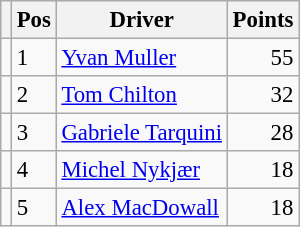<table class="wikitable" style="font-size: 95%;">
<tr>
<th></th>
<th>Pos</th>
<th>Driver</th>
<th>Points</th>
</tr>
<tr>
<td align="left"></td>
<td>1</td>
<td> <a href='#'>Yvan Muller</a></td>
<td align="right">55</td>
</tr>
<tr>
<td align="left"></td>
<td>2</td>
<td> <a href='#'>Tom Chilton</a></td>
<td align="right">32</td>
</tr>
<tr>
<td align="left"></td>
<td>3</td>
<td> <a href='#'>Gabriele Tarquini</a></td>
<td align="right">28</td>
</tr>
<tr>
<td align="left"></td>
<td>4</td>
<td> <a href='#'>Michel Nykjær</a></td>
<td align="right">18</td>
</tr>
<tr>
<td align="left"></td>
<td>5</td>
<td> <a href='#'>Alex MacDowall</a></td>
<td align="right">18</td>
</tr>
</table>
